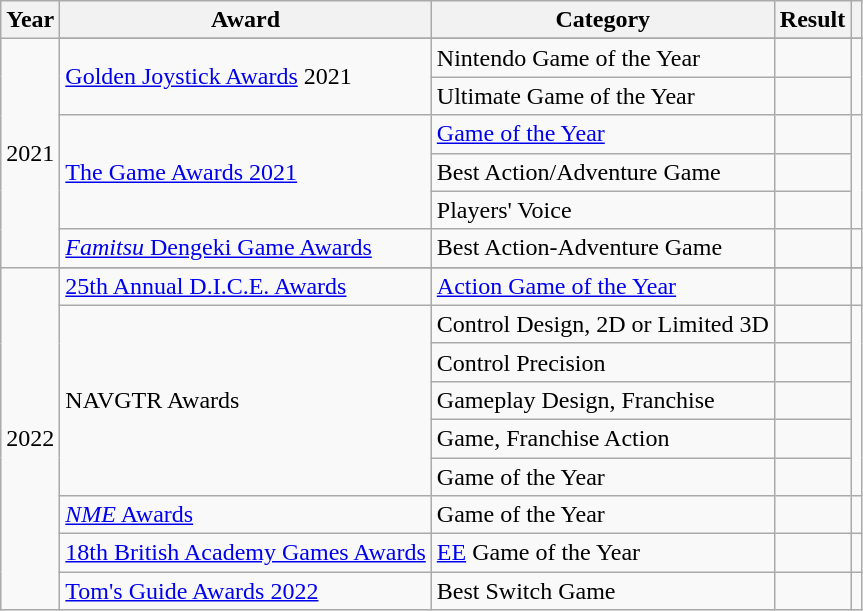<table class="wikitable sortable">
<tr>
<th>Year</th>
<th>Award</th>
<th>Category</th>
<th>Result</th>
<th></th>
</tr>
<tr>
<td rowspan="7" style="text-align:center;">2021</td>
</tr>
<tr>
<td rowspan="2"><a href='#'>Golden Joystick Awards</a> 2021</td>
<td>Nintendo Game of the Year</td>
<td></td>
<td rowspan="2" style="text-align:center;"></td>
</tr>
<tr>
<td>Ultimate Game of the Year</td>
<td></td>
</tr>
<tr>
<td rowspan="3"><a href='#'>The Game Awards 2021</a></td>
<td><a href='#'>Game of the Year</a></td>
<td></td>
<td rowspan="3" style="text-align:center;"></td>
</tr>
<tr>
<td>Best Action/Adventure Game</td>
<td></td>
</tr>
<tr>
<td>Players' Voice</td>
<td></td>
</tr>
<tr>
<td><a href='#'><em>Famitsu</em> Dengeki Game Awards</a></td>
<td>Best Action-Adventure Game</td>
<td></td>
<td style="text-align:center;"></td>
</tr>
<tr>
<td rowspan='12' style="text-align:center;">2022</td>
</tr>
<tr>
<td><a href='#'>25th Annual D.I.C.E. Awards</a></td>
<td><a href='#'>Action Game of the Year</a></td>
<td></td>
<td style="text-align:center;"></td>
</tr>
<tr>
<td rowspan="5">NAVGTR Awards</td>
<td>Control Design, 2D or Limited 3D</td>
<td></td>
<td rowspan="5" style="text-align:center;"></td>
</tr>
<tr>
<td>Control Precision</td>
<td></td>
</tr>
<tr>
<td>Gameplay Design, Franchise</td>
<td></td>
</tr>
<tr>
<td>Game, Franchise Action</td>
<td></td>
</tr>
<tr>
<td>Game of the Year</td>
<td></td>
</tr>
<tr>
<td><a href='#'><em>NME</em> Awards</a></td>
<td>Game of the Year</td>
<td></td>
<td style="text-align:center;"></td>
</tr>
<tr>
<td><a href='#'>18th British Academy Games Awards</a></td>
<td><a href='#'>EE</a> Game of the Year</td>
<td></td>
<td style="text-align:center;"></td>
</tr>
<tr>
<td><a href='#'>Tom's Guide Awards 2022</a></td>
<td>Best Switch Game</td>
<td></td>
<td style="text-align:center;"></td>
</tr>
</table>
